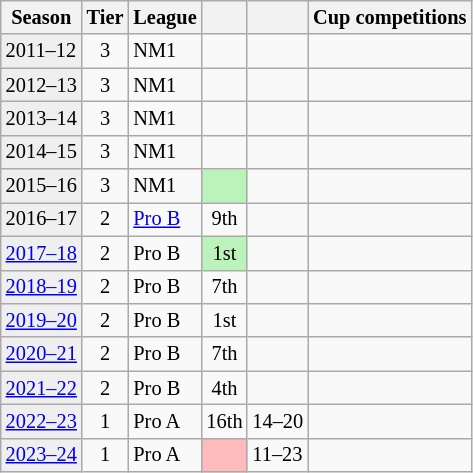<table class="wikitable" style="font-size:85%;">
<tr>
<th>Season</th>
<th>Tier</th>
<th>League</th>
<th></th>
<th></th>
<th colspan=2>Cup competitions</th>
</tr>
<tr>
<td style="background:#efefef;">2011–12</td>
<td align="center">3</td>
<td>NM1</td>
<td></td>
<td></td>
<td colspan=2></td>
</tr>
<tr>
<td style="background:#efefef;">2012–13</td>
<td align="center">3</td>
<td>NM1</td>
<td></td>
<td></td>
<td colspan=2></td>
</tr>
<tr>
<td style="background:#efefef;">2013–14</td>
<td align="center">3</td>
<td>NM1</td>
<td></td>
<td></td>
<td colspan=2></td>
</tr>
<tr>
<td style="background:#efefef;">2014–15</td>
<td align="center">3</td>
<td>NM1</td>
<td></td>
<td></td>
<td colspan=2></td>
</tr>
<tr>
<td style="background:#efefef;">2015–16</td>
<td align="center">3</td>
<td>NM1</td>
<td style="background:#BBF3BB"></td>
<td></td>
<td colspan=2></td>
</tr>
<tr>
<td style="background:#efefef;">2016–17</td>
<td align="center">2</td>
<td><a href='#'>Pro B</a></td>
<td align="center">9th</td>
<td></td>
<td colspan=2></td>
</tr>
<tr>
<td style="background:#efefef;"><a href='#'>2017–18</a></td>
<td align="center">2</td>
<td>Pro B</td>
<td style="background:#BBF3BB;" align="center">1st</td>
<td></td>
<td colspan=2></td>
</tr>
<tr>
<td style="background:#efefef;"><a href='#'>2018–19</a></td>
<td align="center">2</td>
<td>Pro B</td>
<td align="center">7th</td>
<td></td>
<td colspan=2></td>
</tr>
<tr>
<td style="background:#efefef;"><a href='#'>2019–20</a></td>
<td align="center">2</td>
<td>Pro B</td>
<td align="center">1st</td>
<td></td>
<td colspan=2></td>
</tr>
<tr>
<td style="background:#efefef;"><a href='#'>2020–21</a></td>
<td align="center">2</td>
<td>Pro B</td>
<td align="center">7th</td>
<td></td>
<td colspan=2></td>
</tr>
<tr>
<td style="background:#efefef;"><a href='#'>2021–22</a></td>
<td align="center">2</td>
<td>Pro B</td>
<td align="center">4th</td>
<td></td>
<td colspan=2></td>
</tr>
<tr>
<td style="background:#efefef;"><a href='#'>2022–23</a></td>
<td align="center">1</td>
<td>Pro A</td>
<td>16th</td>
<td>14–20</td>
<td></td>
</tr>
<tr>
<td style="background:#efefef;"><a href='#'>2023–24</a></td>
<td align="center">1</td>
<td>Pro A</td>
<td style="background:#FFBBBB"></td>
<td>11–23</td>
<td></td>
</tr>
</table>
